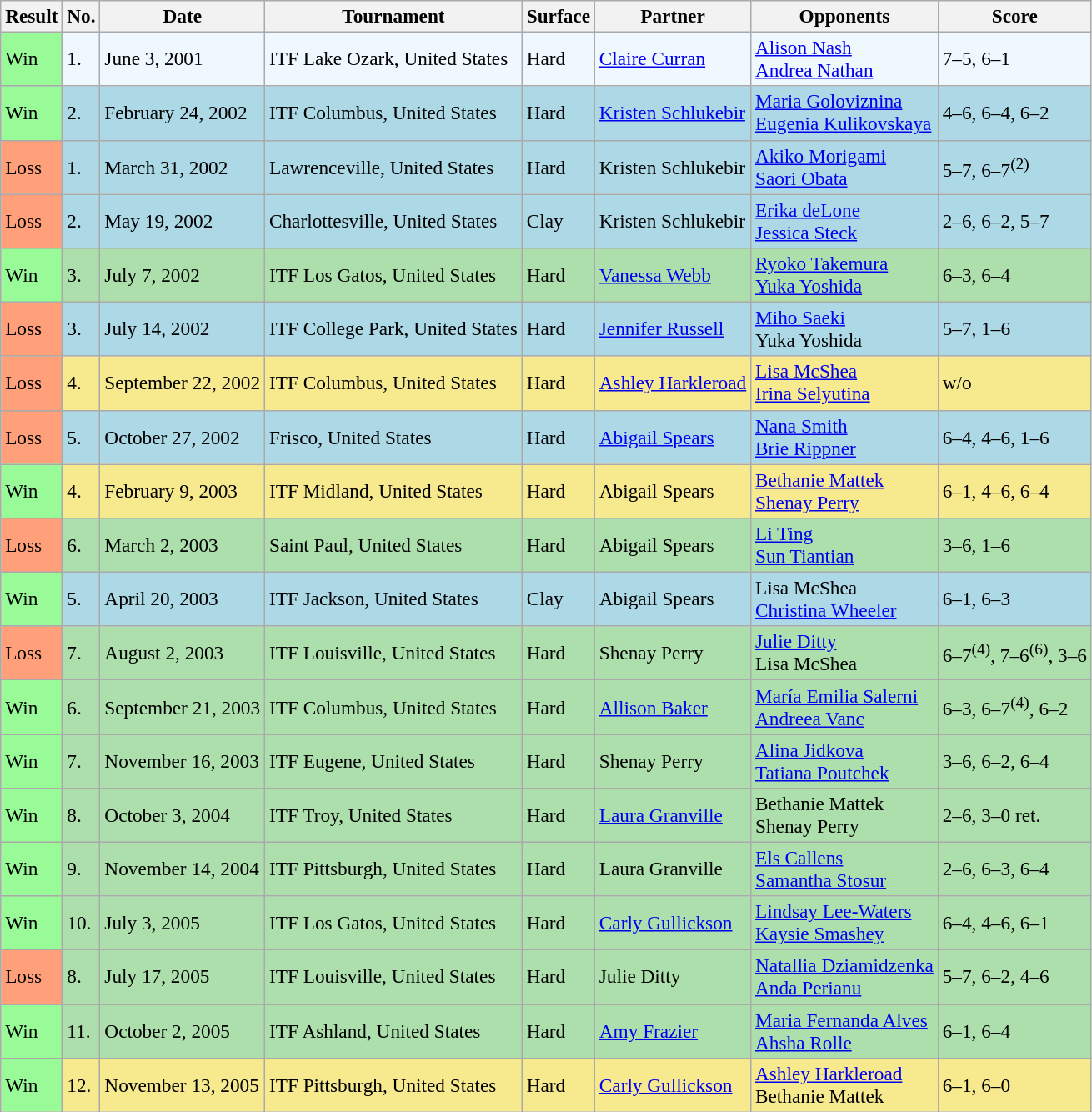<table class="sortable wikitable" style="font-size:97%;">
<tr>
<th>Result</th>
<th>No.</th>
<th>Date</th>
<th>Tournament</th>
<th>Surface</th>
<th>Partner</th>
<th>Opponents</th>
<th class="unsortable">Score</th>
</tr>
<tr bgcolor="#f0f8ff">
<td style="background:#98fb98;">Win</td>
<td>1.</td>
<td>June 3, 2001</td>
<td>ITF Lake Ozark, United States</td>
<td>Hard</td>
<td> <a href='#'>Claire Curran</a></td>
<td> <a href='#'>Alison Nash</a> <br>  <a href='#'>Andrea Nathan</a></td>
<td>7–5, 6–1</td>
</tr>
<tr bgcolor=lightblue>
<td style="background:#98fb98;">Win</td>
<td>2.</td>
<td>February 24, 2002</td>
<td>ITF Columbus, United States</td>
<td>Hard</td>
<td> <a href='#'>Kristen Schlukebir</a></td>
<td> <a href='#'>Maria Goloviznina</a> <br>  <a href='#'>Eugenia Kulikovskaya</a></td>
<td>4–6, 6–4, 6–2</td>
</tr>
<tr bgcolor=lightblue>
<td style="background:#ffa07a;">Loss</td>
<td>1.</td>
<td>March 31, 2002</td>
<td>Lawrenceville, United States</td>
<td>Hard</td>
<td> Kristen Schlukebir</td>
<td> <a href='#'>Akiko Morigami</a> <br>  <a href='#'>Saori Obata</a></td>
<td>5–7, 6–7<sup>(2)</sup></td>
</tr>
<tr bgcolor=lightblue>
<td style="background:#ffa07a;">Loss</td>
<td>2.</td>
<td>May 19, 2002</td>
<td>Charlottesville, United States</td>
<td>Clay</td>
<td> Kristen Schlukebir</td>
<td> <a href='#'>Erika deLone</a> <br>  <a href='#'>Jessica Steck</a></td>
<td>2–6, 6–2, 5–7</td>
</tr>
<tr style="background:#addfad;">
<td style="background:#98fb98;">Win</td>
<td>3.</td>
<td>July 7, 2002</td>
<td>ITF Los Gatos, United States</td>
<td>Hard</td>
<td> <a href='#'>Vanessa Webb</a></td>
<td> <a href='#'>Ryoko Takemura</a> <br>  <a href='#'>Yuka Yoshida</a></td>
<td>6–3, 6–4</td>
</tr>
<tr style="background:lightblue;">
<td style="background:#ffa07a;">Loss</td>
<td>3.</td>
<td>July 14, 2002</td>
<td>ITF College Park, United States</td>
<td>Hard</td>
<td> <a href='#'>Jennifer Russell</a></td>
<td> <a href='#'>Miho Saeki</a> <br>  Yuka Yoshida</td>
<td>5–7, 1–6</td>
</tr>
<tr style="background:#f7e98e;">
<td style="background:#ffa07a;">Loss</td>
<td>4.</td>
<td>September 22, 2002</td>
<td>ITF Columbus, United States</td>
<td>Hard</td>
<td> <a href='#'>Ashley Harkleroad</a></td>
<td> <a href='#'>Lisa McShea</a> <br>  <a href='#'>Irina Selyutina</a></td>
<td>w/o</td>
</tr>
<tr style="background:lightblue;">
<td style="background:#ffa07a;">Loss</td>
<td>5.</td>
<td>October 27, 2002</td>
<td>Frisco, United States</td>
<td>Hard</td>
<td> <a href='#'>Abigail Spears</a></td>
<td> <a href='#'>Nana Smith</a> <br>  <a href='#'>Brie Rippner</a></td>
<td>6–4, 4–6, 1–6</td>
</tr>
<tr style="background:#f7e98e;">
<td style="background:#98fb98;">Win</td>
<td>4.</td>
<td>February 9, 2003</td>
<td>ITF Midland, United States</td>
<td>Hard</td>
<td> Abigail Spears</td>
<td> <a href='#'>Bethanie Mattek</a> <br>  <a href='#'>Shenay Perry</a></td>
<td>6–1, 4–6, 6–4</td>
</tr>
<tr style="background:#addfad;">
<td style="background:#ffa07a;">Loss</td>
<td>6.</td>
<td>March 2, 2003</td>
<td>Saint Paul, United States</td>
<td>Hard</td>
<td> Abigail Spears</td>
<td> <a href='#'>Li Ting</a> <br>  <a href='#'>Sun Tiantian</a></td>
<td>3–6, 1–6</td>
</tr>
<tr bgcolor=lightblue>
<td style="background:#98fb98;">Win</td>
<td>5.</td>
<td>April 20, 2003</td>
<td>ITF Jackson, United States</td>
<td>Clay</td>
<td> Abigail Spears</td>
<td> Lisa McShea <br>  <a href='#'>Christina Wheeler</a></td>
<td>6–1, 6–3</td>
</tr>
<tr style="background:#addfad;">
<td style="background:#ffa07a;">Loss</td>
<td>7.</td>
<td>August 2, 2003</td>
<td>ITF Louisville, United States</td>
<td>Hard</td>
<td> Shenay Perry</td>
<td> <a href='#'>Julie Ditty</a> <br>  Lisa McShea</td>
<td>6–7<sup>(4)</sup>, 7–6<sup>(6)</sup>, 3–6</td>
</tr>
<tr style="background:#addfad;">
<td style="background:#98fb98;">Win</td>
<td>6.</td>
<td>September 21, 2003</td>
<td>ITF Columbus, United States</td>
<td>Hard</td>
<td> <a href='#'>Allison Baker</a></td>
<td> <a href='#'>María Emilia Salerni</a> <br>  <a href='#'>Andreea Vanc</a></td>
<td>6–3, 6–7<sup>(4)</sup>, 6–2</td>
</tr>
<tr style="background:#addfad;">
<td style="background:#98fb98;">Win</td>
<td>7.</td>
<td>November 16, 2003</td>
<td>ITF Eugene, United States</td>
<td>Hard</td>
<td> Shenay Perry</td>
<td> <a href='#'>Alina Jidkova</a> <br>  <a href='#'>Tatiana Poutchek</a></td>
<td>3–6, 6–2, 6–4</td>
</tr>
<tr style="background:#addfad;">
<td style="background:#98fb98;">Win</td>
<td>8.</td>
<td>October 3, 2004</td>
<td>ITF Troy, United States</td>
<td>Hard</td>
<td> <a href='#'>Laura Granville</a></td>
<td> Bethanie Mattek <br>  Shenay Perry</td>
<td>2–6, 3–0 ret.</td>
</tr>
<tr style="background:#addfad;">
<td style="background:#98fb98;">Win</td>
<td>9.</td>
<td>November 14, 2004</td>
<td>ITF Pittsburgh, United States</td>
<td>Hard</td>
<td> Laura Granville</td>
<td> <a href='#'>Els Callens</a> <br>  <a href='#'>Samantha Stosur</a></td>
<td>2–6, 6–3, 6–4</td>
</tr>
<tr style="background:#addfad;">
<td style="background:#98fb98;">Win</td>
<td>10.</td>
<td>July 3, 2005</td>
<td>ITF Los Gatos, United States</td>
<td>Hard</td>
<td> <a href='#'>Carly Gullickson</a></td>
<td> <a href='#'>Lindsay Lee-Waters</a> <br>  <a href='#'>Kaysie Smashey</a></td>
<td>6–4, 4–6, 6–1</td>
</tr>
<tr bgcolor="#addfad">
<td style="background:#ffa07a;">Loss</td>
<td>8.</td>
<td>July 17, 2005</td>
<td>ITF Louisville, United States</td>
<td>Hard</td>
<td> Julie Ditty</td>
<td> <a href='#'>Natallia Dziamidzenka</a> <br>  <a href='#'>Anda Perianu</a></td>
<td>5–7, 6–2, 4–6</td>
</tr>
<tr style="background:#addfad;">
<td style="background:#98fb98;">Win</td>
<td>11.</td>
<td>October 2, 2005</td>
<td>ITF Ashland, United States</td>
<td>Hard</td>
<td> <a href='#'>Amy Frazier</a></td>
<td> <a href='#'>Maria Fernanda Alves</a> <br>  <a href='#'>Ahsha Rolle</a></td>
<td>6–1, 6–4</td>
</tr>
<tr style="background:#f7e98e;">
<td style="background:#98fb98;">Win</td>
<td>12.</td>
<td>November 13, 2005</td>
<td>ITF Pittsburgh, United States</td>
<td>Hard</td>
<td> <a href='#'>Carly Gullickson</a></td>
<td> <a href='#'>Ashley Harkleroad</a> <br>  Bethanie Mattek</td>
<td>6–1, 6–0</td>
</tr>
</table>
